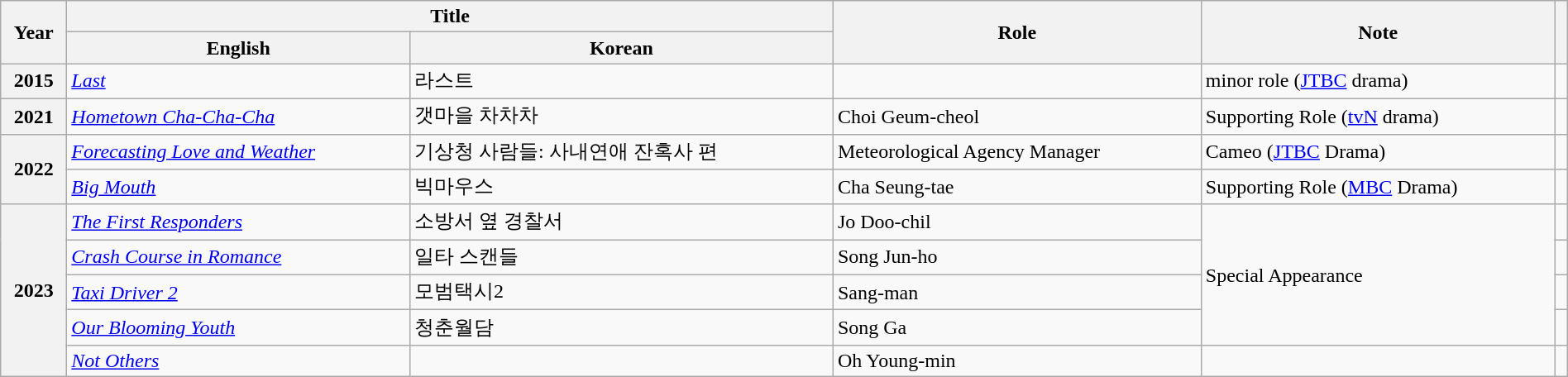<table class="wikitable sortable plainrowheaders" style="text-align:left; font-size:100%; padding:0 auto; width:100%; margin:auto">
<tr>
<th rowspan="2" scope="col">Year</th>
<th colspan="2" scope="col">Title</th>
<th rowspan="2" scope="col">Role</th>
<th rowspan="2" scope="col">Note</th>
<th rowspan="2" scope="col" class="unsortable"></th>
</tr>
<tr>
<th>English</th>
<th>Korean</th>
</tr>
<tr>
<th scope="row">2015</th>
<td><a href='#'><em>Last</em></a></td>
<td>라스트</td>
<td></td>
<td>minor role (<a href='#'>JTBC</a> drama)</td>
<td></td>
</tr>
<tr>
<th scope="row">2021</th>
<td><em><a href='#'>Hometown Cha-Cha-Cha</a></em></td>
<td>갯마을 차차차</td>
<td>Choi Geum-cheol</td>
<td>Supporting Role (<a href='#'>tvN</a> drama)</td>
<td style="text-align:center;"></td>
</tr>
<tr>
<th scope="row" rowspan="2">2022</th>
<td><em><a href='#'>Forecasting Love and Weather</a></em></td>
<td>기상청 사람들: 사내연애 잔혹사 편</td>
<td>Meteorological Agency Manager</td>
<td>Cameo (<a href='#'>JTBC</a> Drama)</td>
<td style="text-align:center;"></td>
</tr>
<tr>
<td><a href='#'><em>Big Mouth</em></a></td>
<td>빅마우스</td>
<td>Cha Seung-tae</td>
<td>Supporting Role (<a href='#'>MBC</a> Drama)</td>
<td></td>
</tr>
<tr>
<th rowspan="5" scope="row">2023</th>
<td><em><a href='#'>The First Responders</a></em></td>
<td>소방서 옆 경찰서</td>
<td>Jo Doo-chil</td>
<td rowspan="4">Special Appearance</td>
<td></td>
</tr>
<tr>
<td><em><a href='#'>Crash Course in Romance</a></em></td>
<td>일타 스캔들</td>
<td>Song Jun-ho</td>
<td></td>
</tr>
<tr>
<td><a href='#'><em>Taxi Driver 2</em></a></td>
<td>모범택시2</td>
<td>Sang-man</td>
<td></td>
</tr>
<tr>
<td><em><a href='#'>Our Blooming Youth</a></em></td>
<td>청춘월담</td>
<td>Song Ga</td>
<td></td>
</tr>
<tr>
<td><em><a href='#'>Not Others</a></em></td>
<td></td>
<td>Oh Young-min</td>
<td></td>
<td></td>
</tr>
</table>
